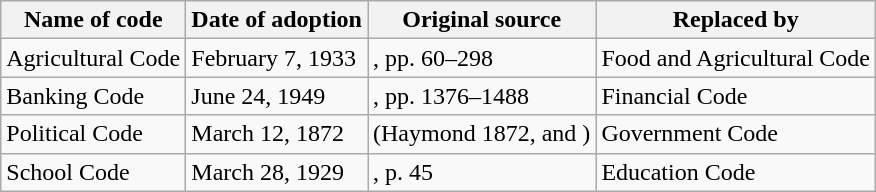<table class="wikitable sortable">
<tr>
<th>Name of code</th>
<th>Date of adoption</th>
<th>Original source</th>
<th>Replaced by</th>
</tr>
<tr>
<td>Agricultural Code</td>
<td>February 7, 1933</td>
<td>, pp. 60–298</td>
<td>Food and Agricultural Code</td>
</tr>
<tr>
<td>Banking Code</td>
<td>June 24, 1949</td>
<td>, pp. 1376–1488</td>
<td>Financial Code</td>
</tr>
<tr>
<td>Political Code</td>
<td>March 12, 1872</td>
<td>(Haymond 1872,  and )</td>
<td>Government Code</td>
</tr>
<tr>
<td>School Code</td>
<td>March 28, 1929</td>
<td>, p. 45</td>
<td>Education Code</td>
</tr>
</table>
